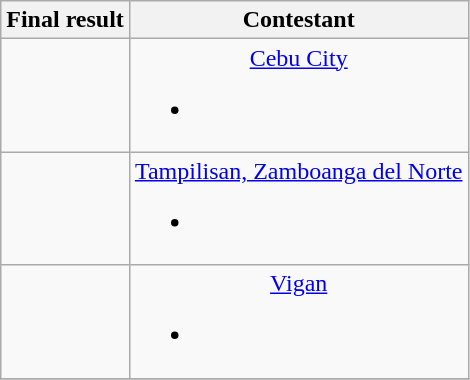<table class="wikitable" style="text-align:center;">
<tr>
<th>Final result</th>
<th>Contestant</th>
</tr>
<tr>
<td></td>
<td><a href='#'>Cebu City</a><br><ul><li></li></ul></td>
</tr>
<tr>
<td></td>
<td><a href='#'>Tampilisan, Zamboanga del Norte</a><br><ul><li></li></ul></td>
</tr>
<tr>
<td></td>
<td><a href='#'>Vigan</a><br><ul><li></li></ul></td>
</tr>
<tr>
</tr>
</table>
